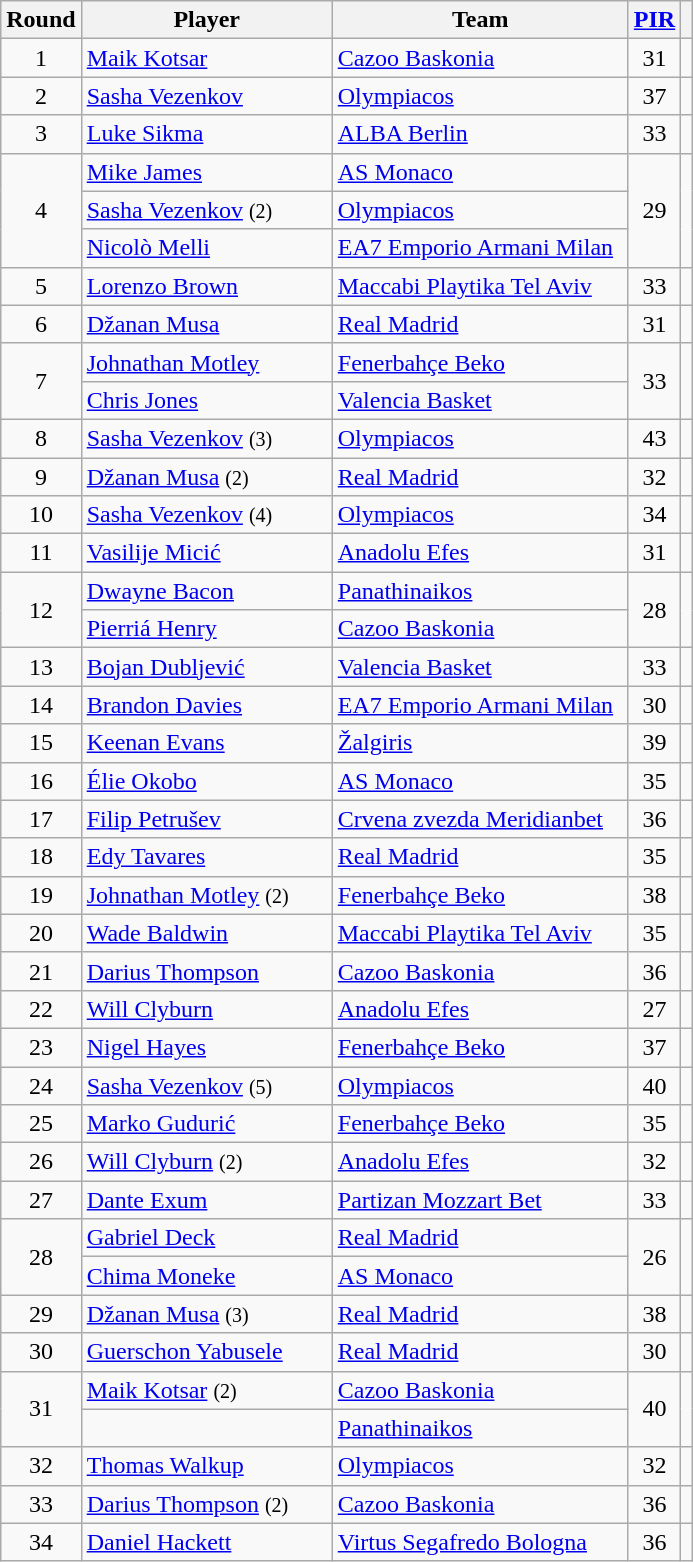<table class="wikitable sortable" style="text-align: center;">
<tr>
<th>Round</th>
<th style="width:160px;">Player</th>
<th style="width:190px;">Team</th>
<th><a href='#'>PIR</a></th>
<th></th>
</tr>
<tr>
<td>1</td>
<td style="text-align:left;"> <a href='#'>Maik Kotsar</a></td>
<td style="text-align:left;"> <a href='#'>Cazoo Baskonia</a></td>
<td>31</td>
<td></td>
</tr>
<tr>
<td>2</td>
<td style="text-align:left;"> <a href='#'>Sasha Vezenkov</a></td>
<td style="text-align:left;"> <a href='#'>Olympiacos</a></td>
<td>37</td>
<td></td>
</tr>
<tr>
<td>3</td>
<td style="text-align:left;"> <a href='#'>Luke Sikma</a></td>
<td style="text-align:left;"> <a href='#'>ALBA Berlin</a></td>
<td>33</td>
<td></td>
</tr>
<tr>
<td rowspan=3>4</td>
<td align=left> <a href='#'>Mike James</a></td>
<td align=left> <a href='#'>AS Monaco</a></td>
<td rowspan=3>29</td>
<td rowspan=3></td>
</tr>
<tr>
<td align=left> <a href='#'>Sasha Vezenkov</a> <small>(2)</small></td>
<td align=left> <a href='#'>Olympiacos</a></td>
</tr>
<tr>
<td align=left> <a href='#'>Nicolò Melli</a></td>
<td align=left> <a href='#'>EA7 Emporio Armani Milan</a></td>
</tr>
<tr>
<td>5</td>
<td style="text-align:left;"> <a href='#'>Lorenzo Brown</a></td>
<td style="text-align:left;"> <a href='#'>Maccabi Playtika Tel Aviv</a></td>
<td>33</td>
<td></td>
</tr>
<tr>
<td>6</td>
<td style="text-align:left;"> <a href='#'>Džanan Musa</a></td>
<td style="text-align:left;"> <a href='#'>Real Madrid</a></td>
<td>31</td>
<td></td>
</tr>
<tr>
<td rowspan=2>7</td>
<td align=left> <a href='#'>Johnathan Motley</a></td>
<td align=left> <a href='#'>Fenerbahçe Beko</a></td>
<td rowspan=2>33</td>
<td rowspan=2></td>
</tr>
<tr>
<td align=left> <a href='#'>Chris Jones</a></td>
<td align=left> <a href='#'>Valencia Basket</a></td>
</tr>
<tr>
<td>8</td>
<td style="text-align:left;"> <a href='#'>Sasha Vezenkov</a> <small>(3)</small></td>
<td align=left> <a href='#'>Olympiacos</a></td>
<td>43</td>
<td></td>
</tr>
<tr>
<td>9</td>
<td style="text-align:left;"> <a href='#'>Džanan Musa</a> <small>(2)</small></td>
<td style="text-align:left;"> <a href='#'>Real Madrid</a></td>
<td>32</td>
<td></td>
</tr>
<tr>
<td>10</td>
<td style="text-align:left;"> <a href='#'>Sasha Vezenkov</a> <small>(4)</small></td>
<td align=left> <a href='#'>Olympiacos</a></td>
<td>34</td>
<td></td>
</tr>
<tr>
<td>11</td>
<td style="text-align:left;"> <a href='#'>Vasilije Micić</a></td>
<td align=left> <a href='#'>Anadolu Efes</a></td>
<td>31</td>
<td></td>
</tr>
<tr>
<td rowspan=2>12</td>
<td align=left> <a href='#'>Dwayne Bacon</a></td>
<td align=left> <a href='#'>Panathinaikos</a></td>
<td rowspan=2>28</td>
<td rowspan=2></td>
</tr>
<tr>
<td align=left> <a href='#'>Pierriá Henry</a></td>
<td align=left> <a href='#'>Cazoo Baskonia</a></td>
</tr>
<tr>
<td>13</td>
<td style="text-align:left;"> <a href='#'>Bojan Dubljević</a></td>
<td align=left> <a href='#'>Valencia Basket</a></td>
<td>33</td>
<td></td>
</tr>
<tr>
<td>14</td>
<td style="text-align:left;"> <a href='#'>Brandon Davies</a></td>
<td style="text-align:left;"> <a href='#'>EA7 Emporio Armani Milan</a></td>
<td>30</td>
<td></td>
</tr>
<tr>
<td>15</td>
<td style="text-align:left;"> <a href='#'>Keenan Evans</a></td>
<td style="text-align:left;"> <a href='#'>Žalgiris</a></td>
<td>39</td>
<td></td>
</tr>
<tr>
<td>16</td>
<td style="text-align:left;"> <a href='#'>Élie Okobo</a></td>
<td style="text-align:left;"> <a href='#'>AS Monaco</a></td>
<td>35</td>
<td></td>
</tr>
<tr>
<td>17</td>
<td style="text-align:left;"> <a href='#'>Filip Petrušev</a></td>
<td style="text-align:left;"> <a href='#'>Crvena zvezda Meridianbet</a></td>
<td>36</td>
<td></td>
</tr>
<tr>
<td>18</td>
<td style="text-align:left;"> <a href='#'>Edy Tavares</a></td>
<td style="text-align:left;"> <a href='#'>Real Madrid</a></td>
<td>35</td>
<td></td>
</tr>
<tr>
<td>19</td>
<td style="text-align:left;"> <a href='#'>Johnathan Motley</a> <small>(2)</small></td>
<td style="text-align:left;"> <a href='#'>Fenerbahçe Beko</a></td>
<td>38</td>
<td></td>
</tr>
<tr>
<td>20</td>
<td style="text-align:left;"> <a href='#'>Wade Baldwin</a></td>
<td style="text-align:left;"> <a href='#'>Maccabi Playtika Tel Aviv</a></td>
<td>35</td>
<td></td>
</tr>
<tr>
<td>21</td>
<td style="text-align:left;"> <a href='#'>Darius Thompson</a></td>
<td style="text-align:left;"> <a href='#'>Cazoo Baskonia</a></td>
<td>36</td>
<td></td>
</tr>
<tr>
<td>22</td>
<td style="text-align:left;"> <a href='#'>Will Clyburn</a></td>
<td style="text-align:left;"> <a href='#'>Anadolu Efes</a></td>
<td>27</td>
<td></td>
</tr>
<tr>
<td>23</td>
<td style="text-align:left;"> <a href='#'>Nigel Hayes</a></td>
<td style="text-align:left;"> <a href='#'>Fenerbahçe Beko</a></td>
<td>37</td>
<td></td>
</tr>
<tr>
<td>24</td>
<td style="text-align:left;"> <a href='#'>Sasha Vezenkov</a> <small>(5)</small></td>
<td align=left> <a href='#'>Olympiacos</a></td>
<td>40</td>
<td></td>
</tr>
<tr>
<td>25</td>
<td style="text-align:left;"> <a href='#'>Marko Gudurić</a></td>
<td style="text-align:left;"> <a href='#'>Fenerbahçe Beko</a></td>
<td>35</td>
<td></td>
</tr>
<tr>
<td>26</td>
<td style="text-align:left;"> <a href='#'>Will Clyburn</a> <small>(2)</small></td>
<td style="text-align:left;"> <a href='#'>Anadolu Efes</a></td>
<td>32</td>
<td></td>
</tr>
<tr>
<td>27</td>
<td style="text-align:left;"> <a href='#'>Dante Exum</a></td>
<td style="text-align:left;"> <a href='#'>Partizan Mozzart Bet</a></td>
<td>33</td>
<td></td>
</tr>
<tr>
<td rowspan=2>28</td>
<td align=left> <a href='#'>Gabriel Deck</a></td>
<td align=left> <a href='#'>Real Madrid</a></td>
<td rowspan=2>26</td>
<td rowspan=2></td>
</tr>
<tr>
<td align=left> <a href='#'>Chima Moneke</a></td>
<td align=left> <a href='#'>AS Monaco</a></td>
</tr>
<tr>
<td>29</td>
<td style="text-align:left;"> <a href='#'>Džanan Musa</a> <small>(3)</small></td>
<td style="text-align:left;"> <a href='#'>Real Madrid</a></td>
<td>38</td>
<td></td>
</tr>
<tr>
<td>30</td>
<td style="text-align:left;"> <a href='#'>Guerschon Yabusele</a></td>
<td style="text-align:left;"> <a href='#'>Real Madrid</a></td>
<td>30</td>
<td></td>
</tr>
<tr>
<td rowspan=2>31</td>
<td align=left> <a href='#'>Maik Kotsar</a> <small>(2)</small></td>
<td align=left> <a href='#'>Cazoo Baskonia</a></td>
<td rowspan=2>40</td>
<td rowspan=2></td>
</tr>
<tr>
<td align=left></td>
<td align=left> <a href='#'>Panathinaikos</a></td>
</tr>
<tr>
<td>32</td>
<td style="text-align:left;"> <a href='#'>Thomas Walkup</a></td>
<td style="text-align:left;"> <a href='#'>Olympiacos</a></td>
<td>32</td>
<td></td>
</tr>
<tr>
<td>33</td>
<td style="text-align:left;"> <a href='#'>Darius Thompson</a> <small>(2)</small></td>
<td style="text-align:left;"> <a href='#'>Cazoo Baskonia</a></td>
<td>36</td>
<td></td>
</tr>
<tr>
<td>34</td>
<td style="text-align:left;"> <a href='#'>Daniel Hackett</a></td>
<td style="text-align:left;"> <a href='#'>Virtus Segafredo Bologna</a></td>
<td>36</td>
<td></td>
</tr>
</table>
